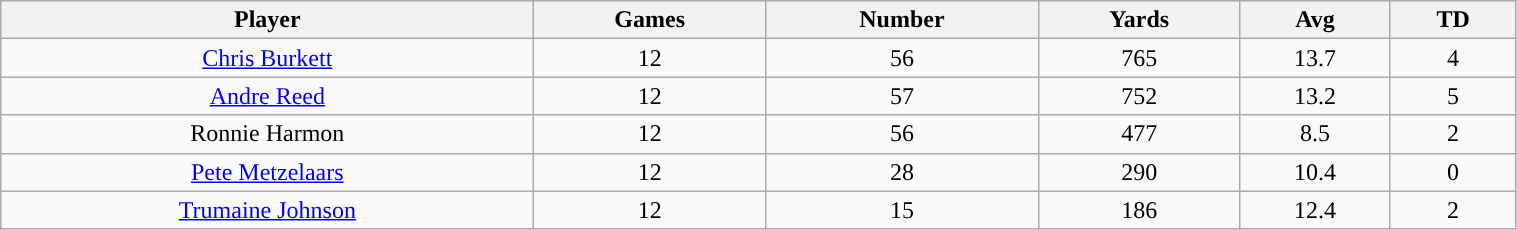<table class="wikitable" style="width:80%;">
<tr>
<th>Player</th>
<th>Games</th>
<th>Number</th>
<th>Yards</th>
<th>Avg</th>
<th>TD</th>
</tr>
<tr style="text-align:center;" bgcolor="">
<td><a href='#'>Chris Burkett</a></td>
<td>12</td>
<td>56</td>
<td>765</td>
<td>13.7</td>
<td>4</td>
</tr>
<tr style="text-align:center;" bgcolor="">
<td><a href='#'>Andre Reed</a></td>
<td>12</td>
<td>57</td>
<td>752</td>
<td>13.2</td>
<td>5</td>
</tr>
<tr style="text-align:center;" bgcolor="">
<td>Ronnie Harmon</td>
<td>12</td>
<td>56</td>
<td>477</td>
<td>8.5</td>
<td>2</td>
</tr>
<tr style="text-align:center;" bgcolor="">
<td><a href='#'>Pete Metzelaars</a></td>
<td>12</td>
<td>28</td>
<td>290</td>
<td>10.4</td>
<td>0</td>
</tr>
<tr style="text-align:center;" bgcolor="">
<td><a href='#'>Trumaine Johnson</a></td>
<td>12</td>
<td>15</td>
<td>186</td>
<td>12.4</td>
<td>2</td>
</tr>
</table>
